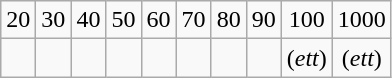<table class="wikitable" style="padding: 0.5em">
<tr align="center">
<td>20</td>
<td>30</td>
<td>40</td>
<td>50</td>
<td>60</td>
<td>70</td>
<td>80</td>
<td>90</td>
<td>100</td>
<td>1000</td>
</tr>
<tr align="center">
<td></td>
<td></td>
<td></td>
<td></td>
<td></td>
<td></td>
<td></td>
<td></td>
<td>(<em>ett</em>) </td>
<td>(<em>ett</em>) </td>
</tr>
</table>
